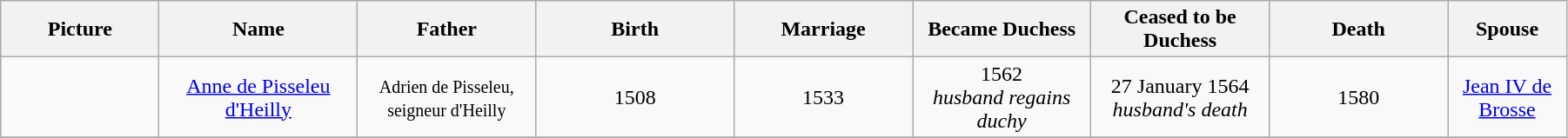<table width=95% class="wikitable">
<tr>
<th width = "8%">Picture</th>
<th width = "10%">Name</th>
<th width = "9%">Father</th>
<th width = "10%">Birth</th>
<th width = "9%">Marriage</th>
<th width = "9%">Became Duchess</th>
<th width = "9%">Ceased to be Duchess</th>
<th width = "9%">Death</th>
<th width = "6%">Spouse</th>
</tr>
<tr>
<td align="center"></td>
<td align="center"><a href='#'>Anne de Pisseleu d'Heilly</a></td>
<td align="center"><small>Adrien de Pisseleu, seigneur d'Heilly</small></td>
<td align="center">1508</td>
<td align="center">1533</td>
<td align="center">1562<br><em>husband regains duchy</em></td>
<td align="center">27 January 1564<br><em>husband's death</em></td>
<td align="center">1580</td>
<td align="center"><a href='#'>Jean IV de Brosse</a></td>
</tr>
<tr>
</tr>
</table>
